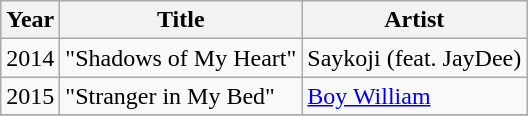<table class="wikitable">
<tr>
<th>Year</th>
<th>Title</th>
<th>Artist</th>
</tr>
<tr>
<td>2014</td>
<td>"Shadows of My Heart"</td>
<td>Saykoji (feat. JayDee)</td>
</tr>
<tr>
<td>2015</td>
<td>"Stranger in My Bed"</td>
<td><a href='#'>Boy William</a></td>
</tr>
<tr>
</tr>
</table>
